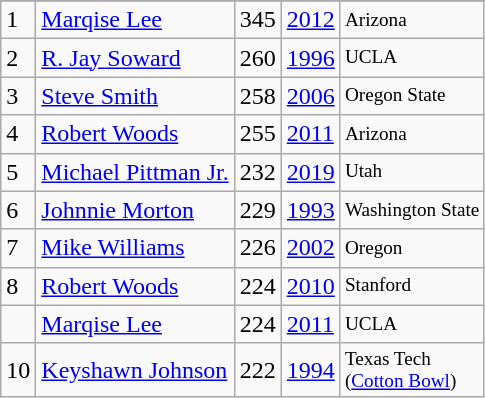<table class="wikitable">
<tr>
</tr>
<tr>
<td>1</td>
<td><a href='#'>Marqise Lee</a></td>
<td>345</td>
<td><a href='#'>2012</a></td>
<td style="font-size:80%;">Arizona</td>
</tr>
<tr>
<td>2</td>
<td><a href='#'>R. Jay Soward</a></td>
<td>260</td>
<td><a href='#'>1996</a></td>
<td style="font-size:80%;">UCLA</td>
</tr>
<tr>
<td>3</td>
<td><a href='#'>Steve Smith</a></td>
<td>258</td>
<td><a href='#'>2006</a></td>
<td style="font-size:80%;">Oregon State</td>
</tr>
<tr>
<td>4</td>
<td><a href='#'>Robert Woods</a></td>
<td>255</td>
<td><a href='#'>2011</a></td>
<td style="font-size:80%;">Arizona</td>
</tr>
<tr>
<td>5</td>
<td><a href='#'>Michael Pittman Jr.</a></td>
<td>232</td>
<td><a href='#'>2019</a></td>
<td style="font-size:80%;">Utah</td>
</tr>
<tr>
<td>6</td>
<td><a href='#'>Johnnie Morton</a></td>
<td>229</td>
<td><a href='#'>1993</a></td>
<td style="font-size:80%;">Washington State</td>
</tr>
<tr>
<td>7</td>
<td><a href='#'>Mike Williams</a></td>
<td>226</td>
<td><a href='#'>2002</a></td>
<td style="font-size:80%;">Oregon</td>
</tr>
<tr>
<td>8</td>
<td><a href='#'>Robert Woods</a></td>
<td>224</td>
<td><a href='#'>2010</a></td>
<td style="font-size:80%;">Stanford</td>
</tr>
<tr>
<td></td>
<td><a href='#'>Marqise Lee</a></td>
<td>224</td>
<td><a href='#'>2011</a></td>
<td style="font-size:80%;">UCLA</td>
</tr>
<tr>
<td>10</td>
<td><a href='#'>Keyshawn Johnson</a></td>
<td>222</td>
<td><a href='#'>1994</a></td>
<td style="font-size:80%;">Texas Tech<br>(<a href='#'>Cotton Bowl</a>)</td>
</tr>
</table>
